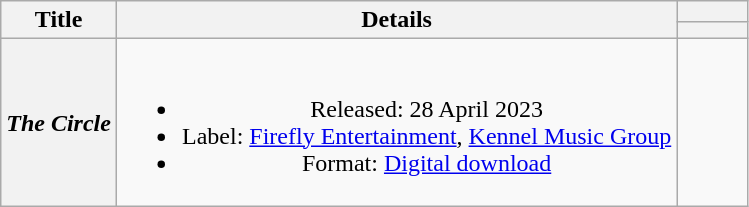<table class="wikitable plainrowheaders" style="text-align:center;">
<tr>
<th scope="col" rowspan="2">Title</th>
<th scope="col" rowspan="2">Details</th>
<th scope="col"></th>
</tr>
<tr>
<th scope="col" style="width:3em;font-size:85%;"></th>
</tr>
<tr>
<th scope="row"><em>The Circle</em></th>
<td><br><ul><li>Released: 28 April 2023</li><li>Label: <a href='#'>Firefly Entertainment</a>, <a href='#'>Kennel Music Group</a></li><li>Format: <a href='#'>Digital download</a></li></ul></td>
<td></td>
</tr>
</table>
